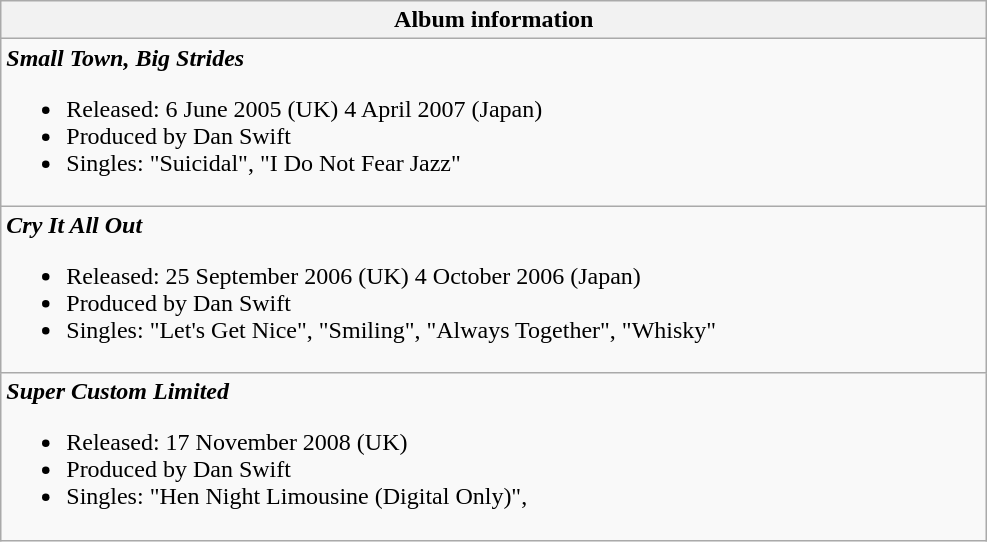<table class="wikitable">
<tr>
<th align="left" width="650">Album information</th>
</tr>
<tr>
<td align="left"><strong><em>Small Town, Big Strides</em></strong><br><ul><li>Released: 6 June 2005 (UK) 4 April 2007 (Japan)</li><li>Produced by Dan Swift</li><li>Singles: "Suicidal", "I Do Not Fear Jazz"</li></ul></td>
</tr>
<tr>
<td align="left"><strong><em>Cry It All Out</em></strong><br><ul><li>Released: 25 September 2006 (UK) 4 October 2006 (Japan)</li><li>Produced by Dan Swift</li><li>Singles: "Let's Get Nice", "Smiling", "Always Together", "Whisky"</li></ul></td>
</tr>
<tr>
<td align="left"><strong><em>Super Custom Limited</em></strong><br><ul><li>Released: 17 November 2008 (UK)</li><li>Produced by Dan Swift</li><li>Singles: "Hen Night Limousine (Digital Only)",</li></ul></td>
</tr>
</table>
